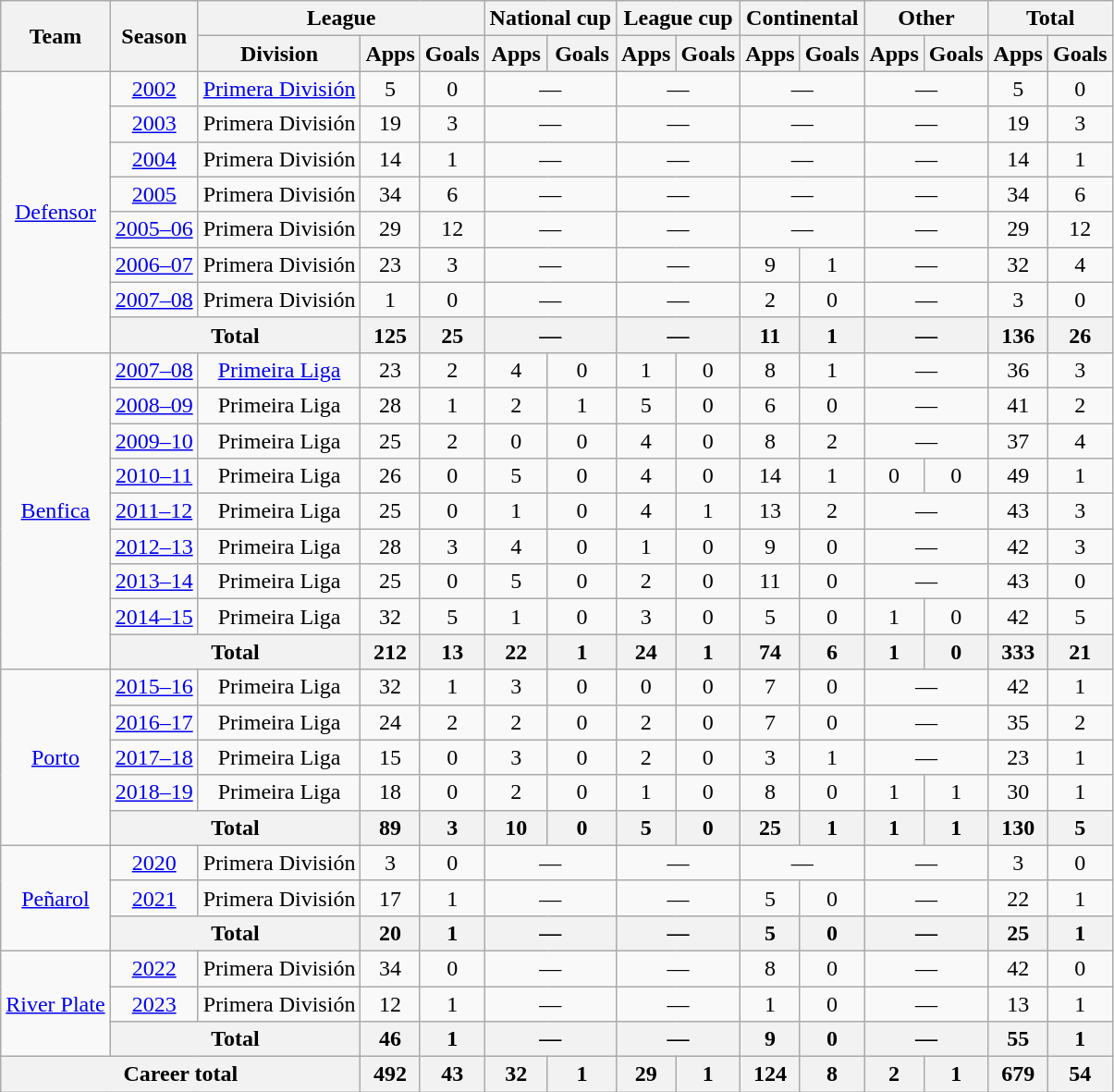<table class="wikitable" style=text-align:center>
<tr>
<th rowspan=2>Team</th>
<th rowspan=2>Season</th>
<th colspan=3>League</th>
<th colspan=2>National cup</th>
<th colspan=2>League cup</th>
<th colspan=2>Continental</th>
<th colspan=2>Other</th>
<th colspan=2>Total</th>
</tr>
<tr>
<th>Division</th>
<th>Apps</th>
<th>Goals</th>
<th>Apps</th>
<th>Goals</th>
<th>Apps</th>
<th>Goals</th>
<th>Apps</th>
<th>Goals</th>
<th>Apps</th>
<th>Goals</th>
<th>Apps</th>
<th>Goals</th>
</tr>
<tr>
<td rowspan="8"><a href='#'>Defensor</a></td>
<td><a href='#'>2002</a></td>
<td><a href='#'>Primera División</a></td>
<td>5</td>
<td>0</td>
<td colspan="2">—</td>
<td colspan="2">—</td>
<td colspan="2">—</td>
<td colspan="2">—</td>
<td>5</td>
<td>0</td>
</tr>
<tr>
<td><a href='#'>2003</a></td>
<td>Primera División</td>
<td>19</td>
<td>3</td>
<td colspan="2">—</td>
<td colspan="2">—</td>
<td colspan="2">—</td>
<td colspan="2">—</td>
<td>19</td>
<td>3</td>
</tr>
<tr>
<td><a href='#'>2004</a></td>
<td>Primera División</td>
<td>14</td>
<td>1</td>
<td colspan="2">—</td>
<td colspan="2">—</td>
<td colspan="2">—</td>
<td colspan="2">—</td>
<td>14</td>
<td>1</td>
</tr>
<tr>
<td><a href='#'>2005</a></td>
<td>Primera División</td>
<td>34</td>
<td>6</td>
<td colspan="2">—</td>
<td colspan="2">—</td>
<td colspan="2">—</td>
<td colspan="2">—</td>
<td>34</td>
<td>6</td>
</tr>
<tr>
<td><a href='#'>2005–06</a></td>
<td>Primera División</td>
<td>29</td>
<td>12</td>
<td colspan="2">—</td>
<td colspan="2">—</td>
<td colspan="2">—</td>
<td colspan="2">—</td>
<td>29</td>
<td>12</td>
</tr>
<tr>
<td><a href='#'>2006–07</a></td>
<td>Primera División</td>
<td>23</td>
<td>3</td>
<td colspan="2">—</td>
<td colspan="2">—</td>
<td>9</td>
<td>1</td>
<td colspan="2">—</td>
<td>32</td>
<td>4</td>
</tr>
<tr>
<td><a href='#'>2007–08</a></td>
<td>Primera División</td>
<td>1</td>
<td>0</td>
<td colspan="2">—</td>
<td colspan="2">—</td>
<td>2</td>
<td>0</td>
<td colspan="2">—</td>
<td>3</td>
<td>0</td>
</tr>
<tr>
<th colspan="2">Total</th>
<th>125</th>
<th>25</th>
<th colspan="2">—</th>
<th colspan="2">—</th>
<th>11</th>
<th>1</th>
<th colspan="2">—</th>
<th>136</th>
<th>26</th>
</tr>
<tr>
<td rowspan="9"><a href='#'>Benfica</a></td>
<td><a href='#'>2007–08</a></td>
<td><a href='#'>Primeira Liga</a></td>
<td>23</td>
<td>2</td>
<td>4</td>
<td>0</td>
<td>1</td>
<td>0</td>
<td>8</td>
<td>1</td>
<td colspan="2">—</td>
<td>36</td>
<td>3</td>
</tr>
<tr>
<td><a href='#'>2008–09</a></td>
<td>Primeira Liga</td>
<td>28</td>
<td>1</td>
<td>2</td>
<td>1</td>
<td>5</td>
<td>0</td>
<td>6</td>
<td>0</td>
<td colspan="2">—</td>
<td>41</td>
<td>2</td>
</tr>
<tr>
<td><a href='#'>2009–10</a></td>
<td>Primeira Liga</td>
<td>25</td>
<td>2</td>
<td>0</td>
<td>0</td>
<td>4</td>
<td>0</td>
<td>8</td>
<td>2</td>
<td colspan="2">—</td>
<td>37</td>
<td>4</td>
</tr>
<tr>
<td><a href='#'>2010–11</a></td>
<td>Primeira Liga</td>
<td>26</td>
<td>0</td>
<td>5</td>
<td>0</td>
<td>4</td>
<td>0</td>
<td>14</td>
<td>1</td>
<td>0</td>
<td>0</td>
<td>49</td>
<td>1</td>
</tr>
<tr>
<td><a href='#'>2011–12</a></td>
<td>Primeira Liga</td>
<td>25</td>
<td>0</td>
<td>1</td>
<td>0</td>
<td>4</td>
<td>1</td>
<td>13</td>
<td>2</td>
<td colspan="2">—</td>
<td>43</td>
<td>3</td>
</tr>
<tr>
<td><a href='#'>2012–13</a></td>
<td>Primeira Liga</td>
<td>28</td>
<td>3</td>
<td>4</td>
<td>0</td>
<td>1</td>
<td>0</td>
<td>9</td>
<td>0</td>
<td colspan="2">—</td>
<td>42</td>
<td>3</td>
</tr>
<tr>
<td><a href='#'>2013–14</a></td>
<td>Primeira Liga</td>
<td>25</td>
<td>0</td>
<td>5</td>
<td>0</td>
<td>2</td>
<td>0</td>
<td>11</td>
<td>0</td>
<td colspan="2">—</td>
<td>43</td>
<td>0</td>
</tr>
<tr>
<td><a href='#'>2014–15</a></td>
<td>Primeira Liga</td>
<td>32</td>
<td>5</td>
<td>1</td>
<td>0</td>
<td>3</td>
<td>0</td>
<td>5</td>
<td>0</td>
<td>1</td>
<td>0</td>
<td>42</td>
<td>5</td>
</tr>
<tr>
<th colspan="2">Total</th>
<th>212</th>
<th>13</th>
<th>22</th>
<th>1</th>
<th>24</th>
<th>1</th>
<th>74</th>
<th>6</th>
<th>1</th>
<th>0</th>
<th>333</th>
<th>21</th>
</tr>
<tr>
<td rowspan="5"><a href='#'>Porto</a></td>
<td><a href='#'>2015–16</a></td>
<td>Primeira Liga</td>
<td>32</td>
<td>1</td>
<td>3</td>
<td>0</td>
<td>0</td>
<td>0</td>
<td>7</td>
<td>0</td>
<td colspan="2">—</td>
<td>42</td>
<td>1</td>
</tr>
<tr>
<td><a href='#'>2016–17</a></td>
<td>Primeira Liga</td>
<td>24</td>
<td>2</td>
<td>2</td>
<td>0</td>
<td>2</td>
<td>0</td>
<td>7</td>
<td>0</td>
<td colspan="2">—</td>
<td>35</td>
<td>2</td>
</tr>
<tr>
<td><a href='#'>2017–18</a></td>
<td>Primeira Liga</td>
<td>15</td>
<td>0</td>
<td>3</td>
<td>0</td>
<td>2</td>
<td>0</td>
<td>3</td>
<td>1</td>
<td colspan="2">—</td>
<td>23</td>
<td>1</td>
</tr>
<tr>
<td><a href='#'>2018–19</a></td>
<td>Primeira Liga</td>
<td>18</td>
<td>0</td>
<td>2</td>
<td>0</td>
<td>1</td>
<td>0</td>
<td>8</td>
<td>0</td>
<td>1</td>
<td>1</td>
<td>30</td>
<td>1</td>
</tr>
<tr>
<th colspan="2">Total</th>
<th>89</th>
<th>3</th>
<th>10</th>
<th>0</th>
<th>5</th>
<th>0</th>
<th>25</th>
<th>1</th>
<th>1</th>
<th>1</th>
<th>130</th>
<th>5</th>
</tr>
<tr>
<td rowspan="3"><a href='#'>Peñarol</a></td>
<td><a href='#'>2020</a></td>
<td>Primera División</td>
<td>3</td>
<td>0</td>
<td colspan="2">—</td>
<td colspan="2">—</td>
<td colspan="2">—</td>
<td colspan="2">—</td>
<td>3</td>
<td>0</td>
</tr>
<tr>
<td><a href='#'>2021</a></td>
<td>Primera División</td>
<td>17</td>
<td>1</td>
<td colspan="2">—</td>
<td colspan="2">—</td>
<td>5</td>
<td>0</td>
<td colspan="2">—</td>
<td>22</td>
<td>1</td>
</tr>
<tr>
<th colspan="2">Total</th>
<th>20</th>
<th>1</th>
<th colspan="2">—</th>
<th colspan="2">—</th>
<th>5</th>
<th>0</th>
<th colspan="2">—</th>
<th>25</th>
<th>1</th>
</tr>
<tr>
<td rowspan="3"><a href='#'>River Plate</a></td>
<td><a href='#'>2022</a></td>
<td>Primera División</td>
<td>34</td>
<td>0</td>
<td colspan="2">—</td>
<td colspan="2">—</td>
<td>8</td>
<td>0</td>
<td colspan="2">—</td>
<td>42</td>
<td>0</td>
</tr>
<tr>
<td><a href='#'>2023</a></td>
<td>Primera División</td>
<td>12</td>
<td>1</td>
<td colspan="2">—</td>
<td colspan="2">—</td>
<td>1</td>
<td>0</td>
<td colspan="2">—</td>
<td>13</td>
<td>1</td>
</tr>
<tr>
<th colspan="2">Total</th>
<th>46</th>
<th>1</th>
<th colspan="2">—</th>
<th colspan="2">—</th>
<th>9</th>
<th>0</th>
<th colspan="2">—</th>
<th>55</th>
<th>1</th>
</tr>
<tr>
<th colspan="3" align="center">Career total</th>
<th>492</th>
<th>43</th>
<th>32</th>
<th>1</th>
<th>29</th>
<th>1</th>
<th>124</th>
<th>8</th>
<th>2</th>
<th>1</th>
<th>679</th>
<th>54</th>
</tr>
</table>
